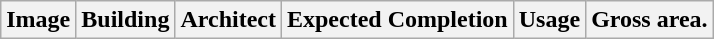<table class="wikitable sortable">
<tr>
<th class="unsortable">Image</th>
<th>Building</th>
<th>Architect</th>
<th>Expected Completion</th>
<th>Usage</th>
<th>Gross area.</th>
</tr>
</table>
